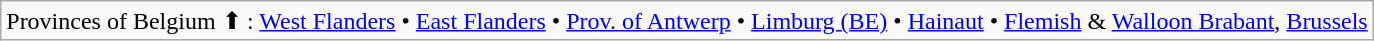<table class="wikitable"  style="margin:auto;">
<tr>
<td>Provinces of Belgium ⬆ : <a href='#'>West Flanders</a> • <a href='#'>East Flanders</a> • <a href='#'>Prov. of Antwerp</a> • <a href='#'>Limburg (BE)</a> • <a href='#'>Hainaut</a> • <a href='#'>Flemish</a> & <a href='#'>Walloon Brabant</a>, <a href='#'>Brussels</a></td>
</tr>
</table>
